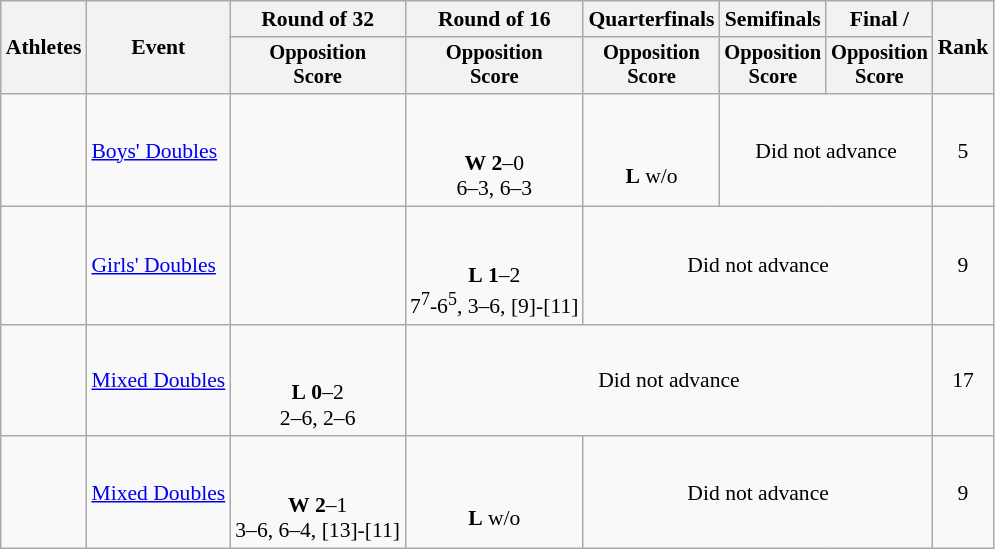<table class=wikitable style="font-size:90%">
<tr>
<th rowspan="2">Athletes</th>
<th rowspan="2">Event</th>
<th>Round of 32</th>
<th>Round of 16</th>
<th>Quarterfinals</th>
<th>Semifinals</th>
<th>Final / </th>
<th rowspan=2>Rank</th>
</tr>
<tr style="font-size:95%">
<th>Opposition<br>Score</th>
<th>Opposition<br>Score</th>
<th>Opposition<br>Score</th>
<th>Opposition<br>Score</th>
<th>Opposition<br>Score</th>
</tr>
<tr align=center>
<td align=left><br></td>
<td align=left><a href='#'>Boys' Doubles</a></td>
<td></td>
<td><br><br><strong>W</strong> <strong>2</strong>–0 <br> 6–3, 6–3</td>
<td><br><br><strong>L</strong> w/o</td>
<td colspan=2>Did not advance</td>
<td>5</td>
</tr>
<tr align=center>
<td align=left><br></td>
<td align=left><a href='#'>Girls' Doubles</a></td>
<td></td>
<td><br><br><strong>L</strong> <strong>1</strong>–2 <br> 7<sup>7</sup>-6<sup>5</sup>, 3–6, [9]-[11]</td>
<td colspan=3>Did not advance</td>
<td>9</td>
</tr>
<tr align=center>
<td align=left><br></td>
<td align=left><a href='#'>Mixed Doubles</a></td>
<td><br><br><strong>L</strong> <strong>0</strong>–2 <br> 2–6, 2–6</td>
<td colspan=4>Did not advance</td>
<td>17</td>
</tr>
<tr align=center>
<td align=left><br></td>
<td align=left><a href='#'>Mixed Doubles</a></td>
<td><br><br><strong>W</strong> <strong>2</strong>–1 <br> 3–6, 6–4, [13]-[11]</td>
<td><br><br><strong>L</strong> w/o</td>
<td colspan=3>Did not advance</td>
<td>9</td>
</tr>
</table>
